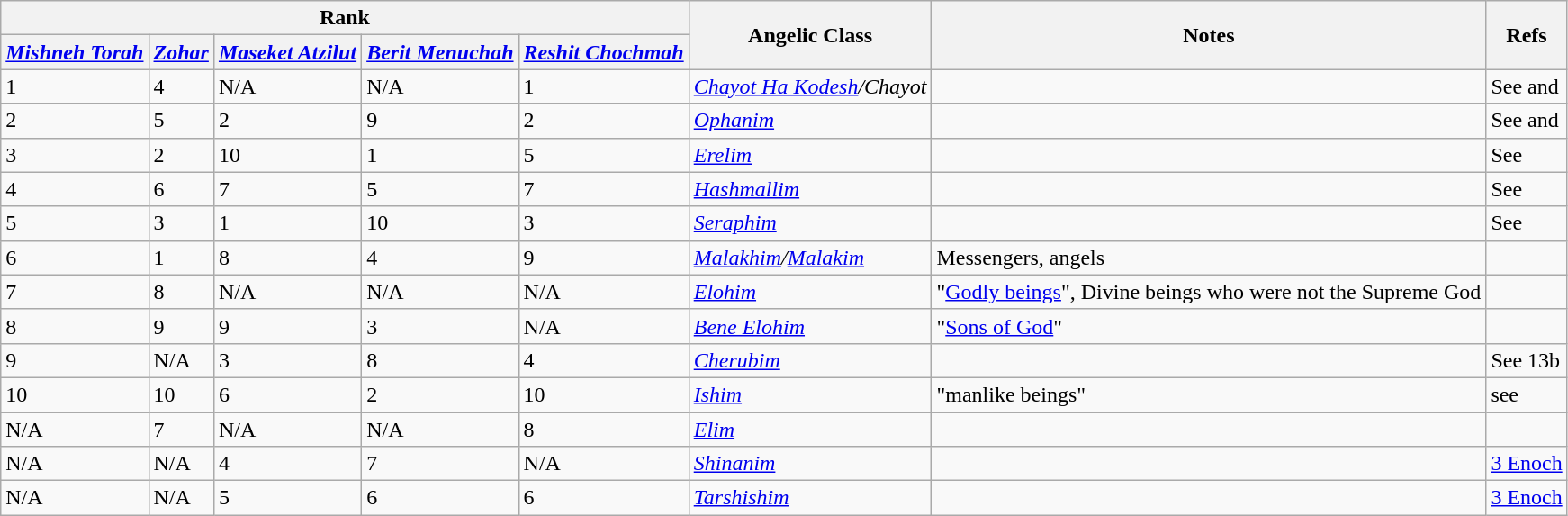<table class="wikitable sortable">
<tr>
<th colspan="5">Rank</th>
<th rowspan="2">Angelic Class</th>
<th rowspan="2">Notes</th>
<th rowspan="2">Refs</th>
</tr>
<tr>
<th><em><a href='#'>Mishneh Torah</a></em></th>
<th><em><a href='#'>Zohar</a></em></th>
<th><em><a href='#'>Maseket Atzilut</a></em></th>
<th><em><a href='#'>Berit Menuchah</a></em></th>
<th><em><a href='#'>Reshit Chochmah</a></em></th>
</tr>
<tr>
<td>1</td>
<td>4</td>
<td>N/A</td>
<td>N/A</td>
<td>1</td>
<td><em><a href='#'>Chayot Ha Kodesh</a>/Chayot</em></td>
<td></td>
<td>See  and </td>
</tr>
<tr>
<td>2</td>
<td>5</td>
<td>2</td>
<td>9</td>
<td>2</td>
<td><em><a href='#'>Ophanim</a></em></td>
<td></td>
<td>See  and </td>
</tr>
<tr>
<td>3</td>
<td>2</td>
<td>10</td>
<td>1</td>
<td>5</td>
<td><em><a href='#'>Erelim</a></em></td>
<td></td>
<td>See </td>
</tr>
<tr>
<td>4</td>
<td>6</td>
<td>7</td>
<td>5</td>
<td>7</td>
<td><em><a href='#'>Hashmallim</a></em></td>
<td></td>
<td>See </td>
</tr>
<tr>
<td>5</td>
<td>3</td>
<td>1</td>
<td>10</td>
<td>3</td>
<td><em><a href='#'>Seraphim</a></em></td>
<td></td>
<td>See </td>
</tr>
<tr>
<td>6</td>
<td>1</td>
<td>8</td>
<td>4</td>
<td>9</td>
<td><em><a href='#'>Malakhim</a>/<a href='#'>Malakim</a></em></td>
<td>Messengers, angels</td>
<td></td>
</tr>
<tr>
<td>7</td>
<td>8</td>
<td>N/A</td>
<td>N/A</td>
<td>N/A</td>
<td><em><a href='#'>Elohim</a></em></td>
<td>"<a href='#'>Godly beings</a>", Divine beings who were not the Supreme God</td>
<td></td>
</tr>
<tr>
<td>8</td>
<td>9</td>
<td>9</td>
<td>3</td>
<td>N/A</td>
<td><em><a href='#'>Bene Elohim</a></em></td>
<td>"<a href='#'>Sons of God</a>"</td>
<td></td>
</tr>
<tr>
<td>9</td>
<td>N/A</td>
<td>3</td>
<td>8</td>
<td>4</td>
<td><em><a href='#'>Cherubim</a></em></td>
<td></td>
<td>See  13b</td>
</tr>
<tr>
<td>10</td>
<td>10</td>
<td>6</td>
<td>2</td>
<td>10</td>
<td><em><a href='#'>Ishim</a></em></td>
<td>"manlike beings"</td>
<td>see  </td>
</tr>
<tr>
<td>N/A</td>
<td>7</td>
<td>N/A</td>
<td>N/A</td>
<td>8</td>
<td><em><a href='#'>Elim</a></em></td>
<td></td>
<td></td>
</tr>
<tr>
<td>N/A</td>
<td>N/A</td>
<td>4</td>
<td>7</td>
<td>N/A</td>
<td><a href='#'><em>Shinanim</em></a></td>
<td></td>
<td><a href='#'>3 Enoch</a></td>
</tr>
<tr>
<td>N/A</td>
<td>N/A</td>
<td>5</td>
<td>6</td>
<td>6</td>
<td><a href='#'><em>Tarshishim</em></a></td>
<td></td>
<td><a href='#'>3 Enoch</a></td>
</tr>
</table>
